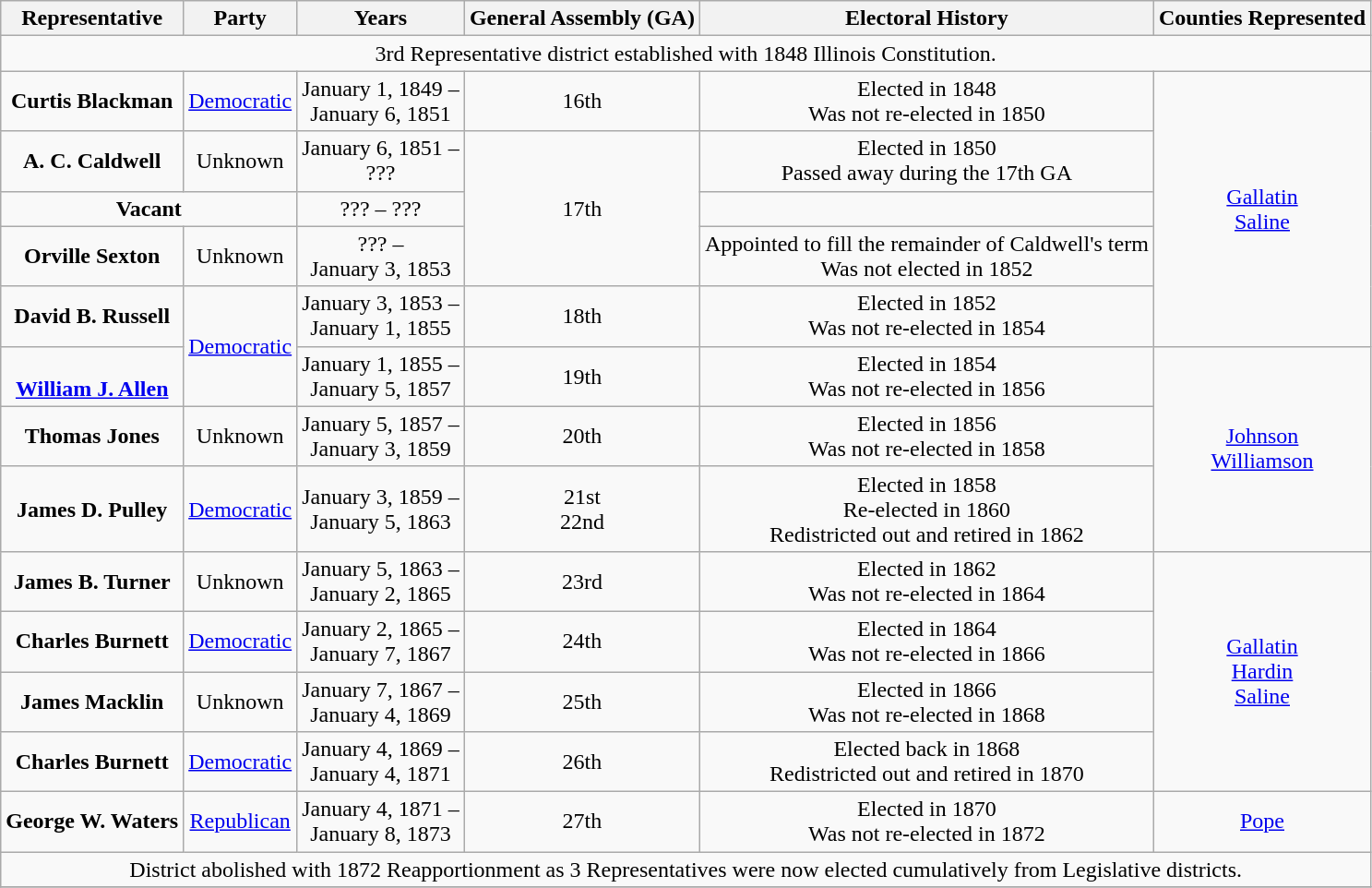<table class="wikitable" style="text-align:center">
<tr>
<th>Representative</th>
<th>Party</th>
<th>Years</th>
<th>General Assembly (GA)</th>
<th>Electoral History</th>
<th>Counties Represented</th>
</tr>
<tr>
<td colspan=6>3rd Representative district established with 1848 Illinois Constitution.</td>
</tr>
<tr>
<td><strong>Curtis Blackman</strong></td>
<td><a href='#'>Democratic</a></td>
<td>January 1, 1849 –<br>January 6, 1851</td>
<td>16th</td>
<td>Elected in 1848<br>Was not re-elected in 1850</td>
<td rowspan=5><a href='#'>Gallatin</a><br><a href='#'>Saline</a></td>
</tr>
<tr>
<td><strong>A. C. Caldwell</strong></td>
<td>Unknown</td>
<td>January 6, 1851 –<br>???</td>
<td rowspan=3>17th</td>
<td>Elected in 1850<br>Passed away during the 17th GA</td>
</tr>
<tr>
<td colspan=2><strong>Vacant</strong></td>
<td>??? – ???</td>
<td></td>
</tr>
<tr>
<td><strong>Orville Sexton</strong></td>
<td>Unknown</td>
<td>??? –<br>January 3, 1853</td>
<td>Appointed to fill the remainder of Caldwell's term<br>Was not elected in 1852</td>
</tr>
<tr>
<td><strong>David B. Russell</strong></td>
<td rowspan=2 ><a href='#'>Democratic</a></td>
<td>January 3, 1853 –<br>January 1, 1855</td>
<td>18th</td>
<td>Elected in 1852<br>Was not re-elected in 1854</td>
</tr>
<tr>
<td align=center><br><strong><a href='#'>William J. Allen</a></strong></td>
<td>January 1, 1855 –<br>January 5, 1857</td>
<td>19th</td>
<td>Elected in 1854<br>Was not re-elected in 1856</td>
<td rowspan=3><a href='#'>Johnson</a><br><a href='#'>Williamson</a></td>
</tr>
<tr>
<td><strong>Thomas Jones</strong></td>
<td>Unknown</td>
<td>January 5, 1857 –<br>January 3, 1859</td>
<td>20th</td>
<td>Elected in 1856<br>Was not re-elected in 1858</td>
</tr>
<tr>
<td><strong>James D. Pulley</strong></td>
<td><a href='#'>Democratic</a></td>
<td>January 3, 1859 –<br>January 5, 1863</td>
<td>21st<br>22nd</td>
<td>Elected in 1858<br>Re-elected in 1860<br>Redistricted out and retired in 1862</td>
</tr>
<tr>
<td><strong>James B. Turner</strong></td>
<td>Unknown</td>
<td>January 5, 1863 –<br>January 2, 1865</td>
<td>23rd</td>
<td>Elected in 1862<br>Was not re-elected in 1864</td>
<td rowspan=4><a href='#'>Gallatin</a><br><a href='#'>Hardin</a><br><a href='#'>Saline</a></td>
</tr>
<tr>
<td><strong>Charles Burnett</strong></td>
<td><a href='#'>Democratic</a></td>
<td>January 2, 1865 –<br>January 7, 1867</td>
<td>24th</td>
<td>Elected in 1864<br>Was not re-elected in 1866</td>
</tr>
<tr>
<td><strong>James Macklin</strong></td>
<td>Unknown</td>
<td>January 7, 1867 –<br>January 4, 1869</td>
<td>25th</td>
<td>Elected in 1866<br>Was not re-elected in 1868</td>
</tr>
<tr>
<td><strong>Charles Burnett</strong></td>
<td><a href='#'>Democratic</a></td>
<td>January 4, 1869 –<br>January 4, 1871</td>
<td>26th</td>
<td>Elected back in 1868<br>Redistricted out and retired in 1870</td>
</tr>
<tr>
<td><strong>George W. Waters</strong></td>
<td><a href='#'>Republican</a></td>
<td>January 4, 1871 –<br>January 8, 1873</td>
<td>27th</td>
<td>Elected in 1870<br>Was not re-elected in 1872</td>
<td><a href='#'>Pope</a></td>
</tr>
<tr>
<td colspan=6>District abolished with 1872 Reapportionment as 3 Representatives were now elected cumulatively from Legislative districts.</td>
</tr>
<tr>
</tr>
</table>
